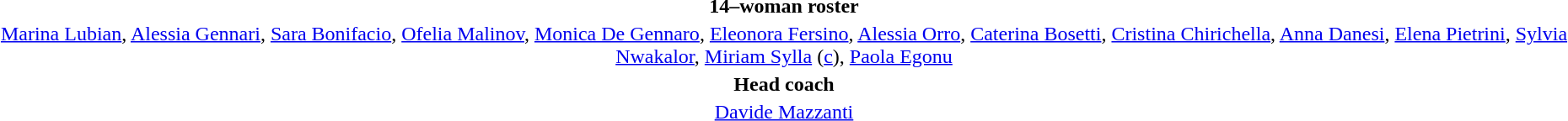<table style="text-align:center; margin-top:2em; margin-left:auto; margin-right:auto">
<tr>
<td><strong>14–woman roster</strong></td>
</tr>
<tr>
<td><a href='#'>Marina Lubian</a>, <a href='#'>Alessia Gennari</a>, <a href='#'>Sara Bonifacio</a>, <a href='#'>Ofelia Malinov</a>, <a href='#'>Monica De Gennaro</a>, <a href='#'>Eleonora Fersino</a>, <a href='#'>Alessia Orro</a>, <a href='#'>Caterina Bosetti</a>, <a href='#'>Cristina Chirichella</a>, <a href='#'>Anna Danesi</a>, <a href='#'>Elena Pietrini</a>, <a href='#'>Sylvia Nwakalor</a>, <a href='#'>Miriam Sylla</a> (<a href='#'>c</a>), <a href='#'>Paola Egonu</a></td>
</tr>
<tr>
<td><strong>Head coach</strong></td>
</tr>
<tr>
<td><a href='#'>Davide Mazzanti</a></td>
</tr>
</table>
